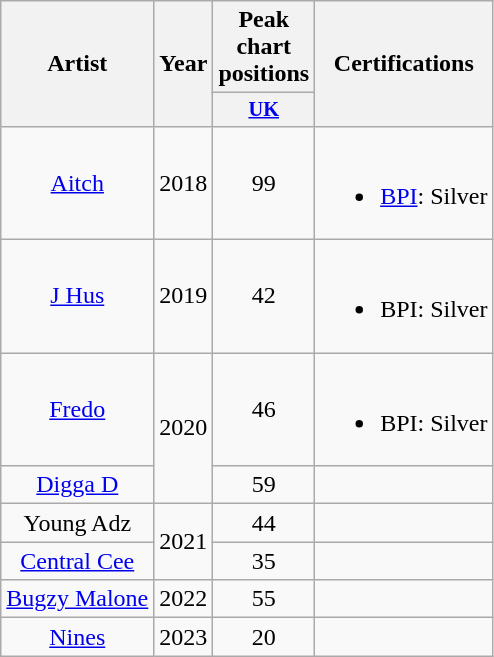<table class="wikitable plainrowheaders" style="text-align:center;">
<tr>
<th scope="col" rowspan="2">Artist</th>
<th scope="col" rowspan="2">Year</th>
<th scope="col" colspan="1">Peak chart positions</th>
<th scope="col" rowspan="2">Certifications</th>
</tr>
<tr>
<th scope="col" style="width:3em;font-size:85%;"><a href='#'>UK</a><br></th>
</tr>
<tr>
<td><a href='#'>Aitch</a></td>
<td>2018</td>
<td>99</td>
<td><br><ul><li><a href='#'>BPI</a>: Silver</li></ul></td>
</tr>
<tr>
<td><a href='#'>J Hus</a></td>
<td>2019</td>
<td>42</td>
<td><br><ul><li>BPI: Silver</li></ul></td>
</tr>
<tr>
<td><a href='#'>Fredo</a></td>
<td rowspan=2>2020</td>
<td>46</td>
<td><br><ul><li>BPI: Silver</li></ul></td>
</tr>
<tr>
<td><a href='#'>Digga D</a></td>
<td>59</td>
<td></td>
</tr>
<tr>
<td>Young Adz</td>
<td rowspan=2>2021</td>
<td>44</td>
<td></td>
</tr>
<tr>
<td><a href='#'>Central Cee</a></td>
<td>35</td>
<td></td>
</tr>
<tr>
<td><a href='#'>Bugzy Malone</a></td>
<td>2022</td>
<td>55</td>
<td></td>
</tr>
<tr>
<td><a href='#'>Nines</a></td>
<td>2023</td>
<td>20</td>
<td></td>
</tr>
</table>
